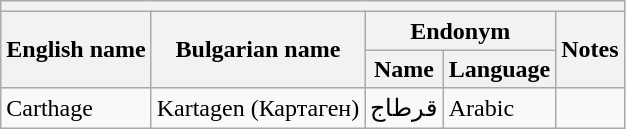<table class="wikitable sortable">
<tr>
<th colspan="5"></th>
</tr>
<tr>
<th rowspan="2">English name</th>
<th rowspan="2">Bulgarian name</th>
<th colspan="2">Endonym</th>
<th rowspan="2">Notes</th>
</tr>
<tr>
<th>Name</th>
<th>Language</th>
</tr>
<tr>
<td>Carthage</td>
<td>Kartagen (Картаген)</td>
<td>قرطاج</td>
<td>Arabic</td>
<td></td>
</tr>
</table>
